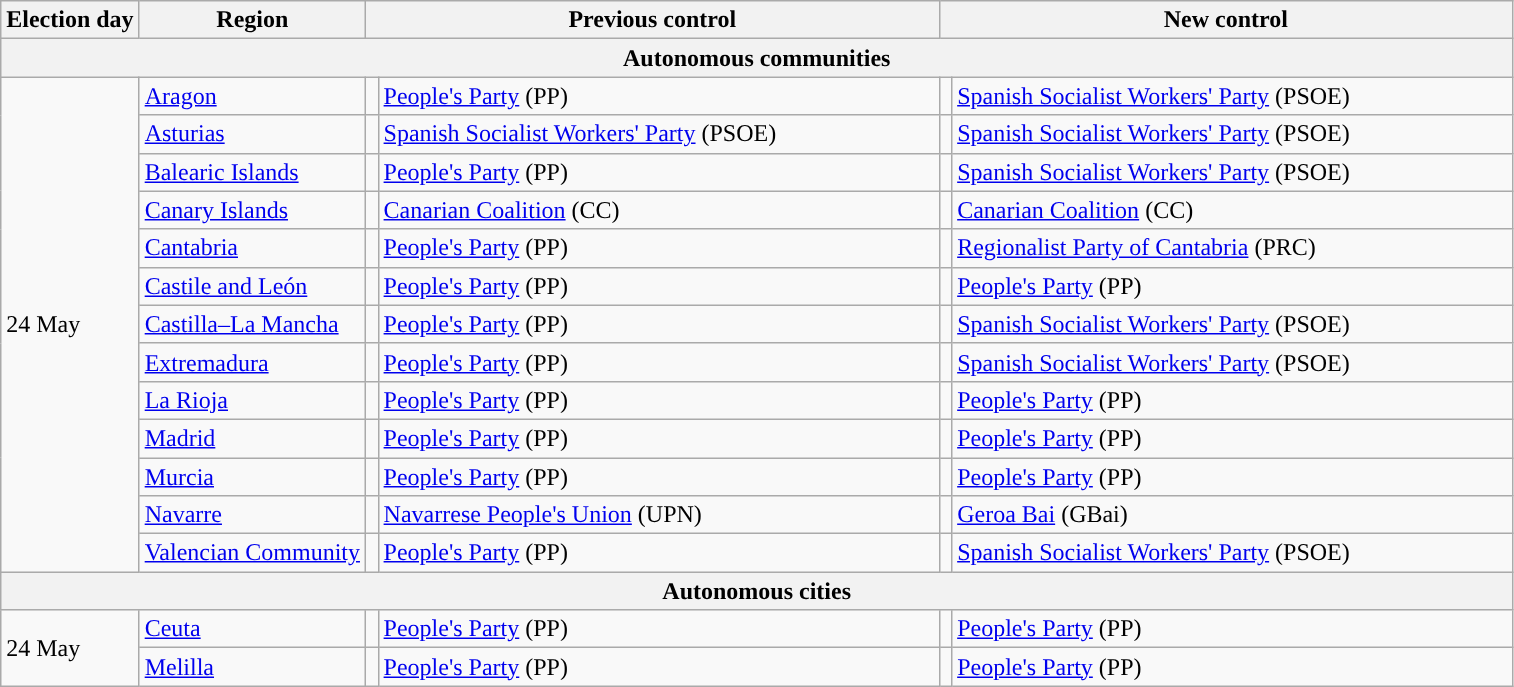<table class="wikitable">
<tr>
<th>Election day</th>
<th>Region</th>
<th colspan="2" style="width:375px;">Previous control</th>
<th colspan="2" style="width:375px;">New control</th>
</tr>
<tr>
<th colspan="6">Autonomous communities</th>
</tr>
<tr>
<td rowspan="13">24 May</td>
<td><a href='#'>Aragon</a></td>
<td width="1" style="color:inherit;background:"></td>
<td><a href='#'>People's Party</a> (PP)</td>
<td width="1" style="color:inherit;background:"></td>
<td><a href='#'>Spanish Socialist Workers' Party</a> (PSOE)</td>
</tr>
<tr>
<td><a href='#'>Asturias</a></td>
<td style="color:inherit;background:"></td>
<td><a href='#'>Spanish Socialist Workers' Party</a> (PSOE)</td>
<td style="color:inherit;background:"></td>
<td><a href='#'>Spanish Socialist Workers' Party</a> (PSOE)</td>
</tr>
<tr>
<td><a href='#'>Balearic Islands</a></td>
<td style="color:inherit;background:"></td>
<td><a href='#'>People's Party</a> (PP)</td>
<td style="color:inherit;background:"></td>
<td><a href='#'>Spanish Socialist Workers' Party</a> (PSOE)</td>
</tr>
<tr>
<td><a href='#'>Canary Islands</a></td>
<td style="color:inherit;background:"></td>
<td><a href='#'>Canarian Coalition</a> (CC)</td>
<td style="color:inherit;background:"></td>
<td><a href='#'>Canarian Coalition</a> (CC)</td>
</tr>
<tr>
<td><a href='#'>Cantabria</a></td>
<td style="color:inherit;background:"></td>
<td><a href='#'>People's Party</a> (PP)</td>
<td style="color:inherit;background:"></td>
<td><a href='#'>Regionalist Party of Cantabria</a> (PRC)</td>
</tr>
<tr>
<td><a href='#'>Castile and León</a></td>
<td style="color:inherit;background:"></td>
<td><a href='#'>People's Party</a> (PP)</td>
<td style="color:inherit;background:"></td>
<td><a href='#'>People's Party</a> (PP)</td>
</tr>
<tr>
<td><a href='#'>Castilla–La Mancha</a></td>
<td style="color:inherit;background:"></td>
<td><a href='#'>People's Party</a> (PP)</td>
<td style="color:inherit;background:"></td>
<td><a href='#'>Spanish Socialist Workers' Party</a> (PSOE)</td>
</tr>
<tr>
<td><a href='#'>Extremadura</a></td>
<td style="color:inherit;background:"></td>
<td><a href='#'>People's Party</a> (PP)</td>
<td style="color:inherit;background:"></td>
<td><a href='#'>Spanish Socialist Workers' Party</a> (PSOE)</td>
</tr>
<tr>
<td><a href='#'>La Rioja</a></td>
<td style="color:inherit;background:"></td>
<td><a href='#'>People's Party</a> (PP)</td>
<td style="color:inherit;background:"></td>
<td><a href='#'>People's Party</a> (PP)</td>
</tr>
<tr>
<td><a href='#'>Madrid</a></td>
<td style="color:inherit;background:"></td>
<td><a href='#'>People's Party</a> (PP)</td>
<td style="color:inherit;background:"></td>
<td><a href='#'>People's Party</a> (PP)</td>
</tr>
<tr>
<td><a href='#'>Murcia</a></td>
<td style="color:inherit;background:"></td>
<td><a href='#'>People's Party</a> (PP)</td>
<td style="color:inherit;background:"></td>
<td><a href='#'>People's Party</a> (PP)</td>
</tr>
<tr>
<td><a href='#'>Navarre</a></td>
<td style="color:inherit;background:"></td>
<td><a href='#'>Navarrese People's Union</a> (UPN)</td>
<td style="color:inherit;background:"></td>
<td><a href='#'>Geroa Bai</a> (GBai)</td>
</tr>
<tr>
<td><a href='#'>Valencian Community</a></td>
<td style="color:inherit;background:"></td>
<td><a href='#'>People's Party</a> (PP)</td>
<td style="color:inherit;background:"></td>
<td><a href='#'>Spanish Socialist Workers' Party</a> (PSOE)</td>
</tr>
<tr>
<th colspan="6">Autonomous cities</th>
</tr>
<tr>
<td rowspan="2">24 May</td>
<td><a href='#'>Ceuta</a></td>
<td style="color:inherit;background:"></td>
<td><a href='#'>People's Party</a> (PP)</td>
<td style="color:inherit;background:"></td>
<td><a href='#'>People's Party</a> (PP)</td>
</tr>
<tr>
<td><a href='#'>Melilla</a></td>
<td style="color:inherit;background:"></td>
<td><a href='#'>People's Party</a> (PP)</td>
<td style="color:inherit;background:"></td>
<td><a href='#'>People's Party</a> (PP)</td>
</tr>
</table>
